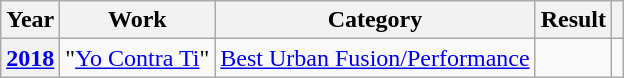<table class="wikitable plainrowheaders">
<tr>
<th>Year</th>
<th>Work</th>
<th>Category</th>
<th>Result</th>
<th></th>
</tr>
<tr>
<th scope="row"><a href='#'>2018</a></th>
<td>"<a href='#'>Yo Contra Ti</a>"<br></td>
<td><a href='#'>Best Urban Fusion/Performance</a></td>
<td></td>
<td></td>
</tr>
</table>
